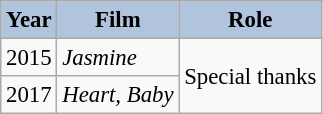<table class="wikitable" style="font-size:95%;">
<tr>
<th style="background:#B0C4DE;">Year</th>
<th style="background:#B0C4DE;">Film</th>
<th style="background:#B0C4DE;">Role</th>
</tr>
<tr>
<td>2015</td>
<td><em>Jasmine</em></td>
<td rowspan=2>Special thanks</td>
</tr>
<tr>
<td>2017</td>
<td><em>Heart, Baby</em></td>
</tr>
</table>
